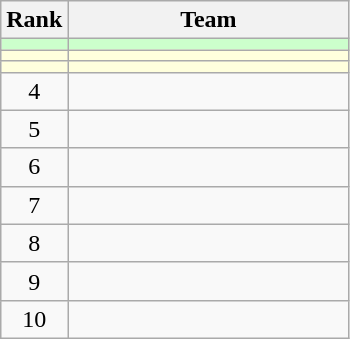<table class=wikitable style="text-align:center;">
<tr>
<th>Rank</th>
<th width=180>Team</th>
</tr>
<tr bgcolor=ccffcc>
<td></td>
<td align=left></td>
</tr>
<tr bgcolor=#ffffdd>
<td></td>
<td align=left></td>
</tr>
<tr bgcolor=#ffffdd>
<td></td>
<td align=left></td>
</tr>
<tr>
<td>4</td>
<td align=left></td>
</tr>
<tr>
<td>5</td>
<td align=left></td>
</tr>
<tr>
<td>6</td>
<td align=left></td>
</tr>
<tr>
<td>7</td>
<td align=left></td>
</tr>
<tr>
<td>8</td>
<td align=left></td>
</tr>
<tr>
<td>9</td>
<td align=left></td>
</tr>
<tr>
<td>10</td>
<td align=left></td>
</tr>
</table>
